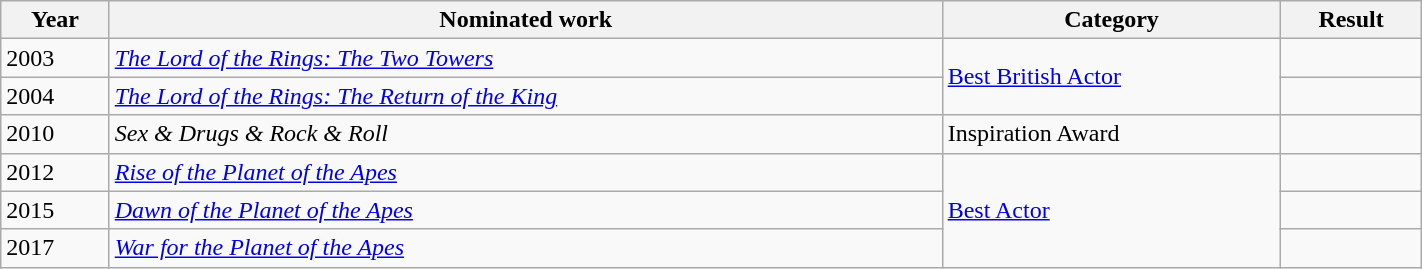<table width="75%" class="wikitable">
<tr>
<th>Year</th>
<th>Nominated work</th>
<th>Category</th>
<th>Result</th>
</tr>
<tr>
<td>2003</td>
<td><em><a href='#'>The Lord of the Rings: The Two Towers</a></em></td>
<td rowspan="2"><a href='#'>Best British Actor</a></td>
<td></td>
</tr>
<tr>
<td>2004</td>
<td><em><a href='#'>The Lord of the Rings: The Return of the King</a></em></td>
<td></td>
</tr>
<tr>
<td>2010</td>
<td><em>Sex & Drugs & Rock & Roll</em></td>
<td>Inspiration Award</td>
<td></td>
</tr>
<tr>
<td>2012</td>
<td><em><a href='#'>Rise of the Planet of the Apes</a></em></td>
<td rowspan="3"><a href='#'>Best Actor</a></td>
<td></td>
</tr>
<tr>
<td>2015</td>
<td><em><a href='#'>Dawn of the Planet of the Apes</a></em></td>
<td></td>
</tr>
<tr>
<td>2017</td>
<td><em><a href='#'>War for the Planet of the Apes</a></em></td>
<td></td>
</tr>
</table>
